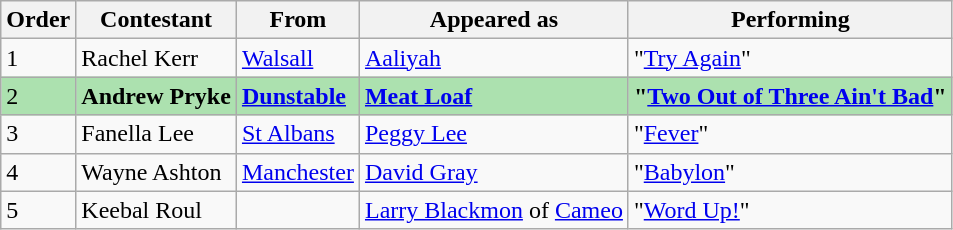<table class="wikitable">
<tr>
<th>Order</th>
<th>Contestant</th>
<th>From</th>
<th>Appeared as</th>
<th>Performing</th>
</tr>
<tr>
<td>1</td>
<td>Rachel Kerr</td>
<td><a href='#'>Walsall</a></td>
<td><a href='#'>Aaliyah</a></td>
<td>"<a href='#'>Try Again</a>"</td>
</tr>
<tr style="background:#ACE1AF;">
<td>2</td>
<td><strong>Andrew Pryke</strong></td>
<td><strong><a href='#'>Dunstable</a></strong></td>
<td><strong><a href='#'>Meat Loaf</a></strong></td>
<td><strong>"<a href='#'>Two Out of Three Ain't Bad</a>"</strong></td>
</tr>
<tr>
<td>3</td>
<td>Fanella Lee</td>
<td><a href='#'>St Albans</a></td>
<td><a href='#'>Peggy Lee</a></td>
<td>"<a href='#'>Fever</a>"</td>
</tr>
<tr>
<td>4</td>
<td>Wayne Ashton</td>
<td><a href='#'>Manchester</a></td>
<td><a href='#'>David Gray</a></td>
<td>"<a href='#'>Babylon</a>"</td>
</tr>
<tr>
<td>5</td>
<td>Keebal Roul</td>
<td></td>
<td><a href='#'>Larry Blackmon</a> of <a href='#'>Cameo</a></td>
<td>"<a href='#'>Word Up!</a>"</td>
</tr>
</table>
